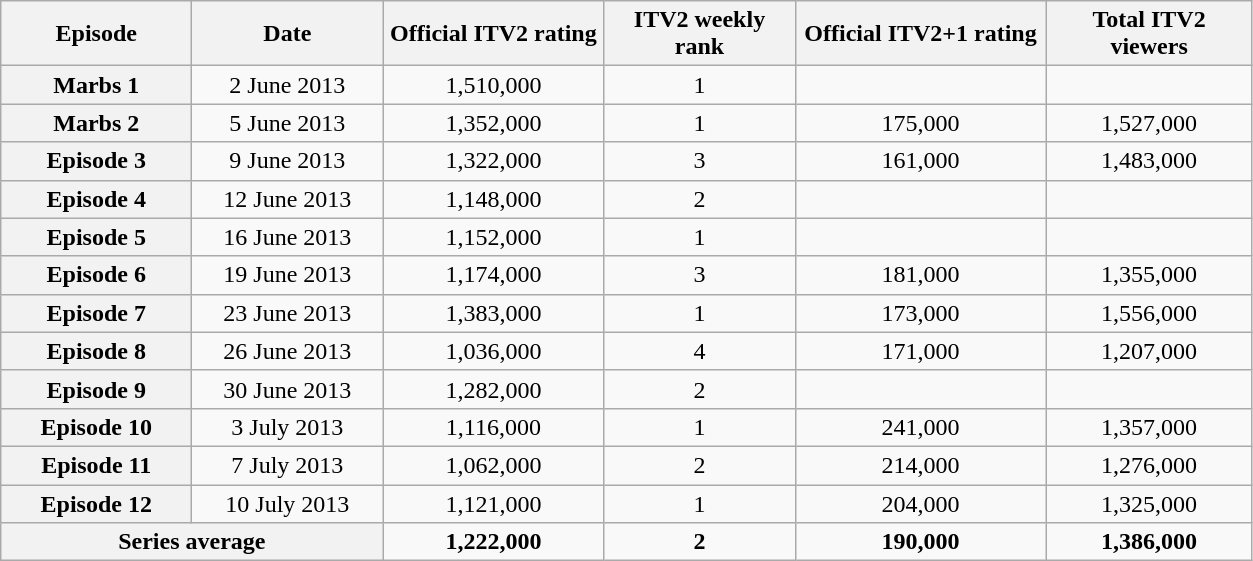<table class="wikitable sortable" style="text-align:center">
<tr>
<th scope="col" style="width:120px;">Episode</th>
<th scope="col" style="width:120px;">Date</th>
<th scope="col" style="width:140px;">Official ITV2 rating</th>
<th scope="col" style="width:120px;">ITV2 weekly rank</th>
<th scope="col" style="width:160px;">Official ITV2+1 rating</th>
<th scope="col" style="width:130px;">Total ITV2 viewers</th>
</tr>
<tr>
<th scope="row">Marbs 1</th>
<td>2 June 2013</td>
<td>1,510,000</td>
<td>1</td>
<td></td>
<td></td>
</tr>
<tr>
<th scope="row">Marbs 2</th>
<td>5 June 2013</td>
<td>1,352,000</td>
<td>1</td>
<td>175,000</td>
<td>1,527,000</td>
</tr>
<tr>
<th scope="row">Episode 3</th>
<td>9 June 2013</td>
<td>1,322,000</td>
<td>3</td>
<td>161,000</td>
<td>1,483,000</td>
</tr>
<tr>
<th scope="row">Episode 4</th>
<td>12 June 2013</td>
<td>1,148,000</td>
<td>2</td>
<td></td>
<td></td>
</tr>
<tr>
<th scope="row">Episode 5</th>
<td>16 June 2013</td>
<td>1,152,000</td>
<td>1</td>
<td></td>
<td></td>
</tr>
<tr>
<th scope="row">Episode 6</th>
<td>19 June 2013</td>
<td>1,174,000</td>
<td>3</td>
<td>181,000</td>
<td>1,355,000</td>
</tr>
<tr>
<th scope="row">Episode 7</th>
<td>23 June 2013</td>
<td>1,383,000</td>
<td>1</td>
<td>173,000</td>
<td>1,556,000</td>
</tr>
<tr>
<th scope="row">Episode 8</th>
<td>26 June 2013</td>
<td>1,036,000</td>
<td>4</td>
<td>171,000</td>
<td>1,207,000</td>
</tr>
<tr>
<th scope="row">Episode 9</th>
<td>30 June 2013</td>
<td>1,282,000</td>
<td>2</td>
<td></td>
<td></td>
</tr>
<tr>
<th scope="row">Episode 10</th>
<td>3 July 2013</td>
<td>1,116,000</td>
<td>1</td>
<td>241,000</td>
<td>1,357,000</td>
</tr>
<tr>
<th scope="row">Episode 11</th>
<td>7 July 2013</td>
<td>1,062,000</td>
<td>2</td>
<td>214,000</td>
<td>1,276,000</td>
</tr>
<tr>
<th scope="row">Episode 12</th>
<td>10 July 2013</td>
<td>1,121,000</td>
<td>1</td>
<td>204,000</td>
<td>1,325,000</td>
</tr>
<tr>
<th colspan=2 scope="row">Series average</th>
<td><strong>1,222,000</strong></td>
<td><strong>2</strong></td>
<td><strong>190,000</strong></td>
<td><strong>1,386,000</strong></td>
</tr>
</table>
